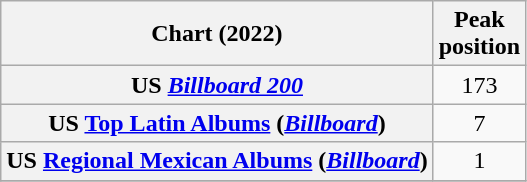<table class="wikitable sortable plainrowheaders" style="text-align:center">
<tr>
<th scope="col">Chart (2022)</th>
<th scope="col">Peak<br>position</th>
</tr>
<tr>
<th scope="row">US <em><a href='#'>Billboard 200</a></em></th>
<td>173</td>
</tr>
<tr>
<th scope="row">US <a href='#'>Top Latin Albums</a> (<em><a href='#'>Billboard</a></em>)</th>
<td>7</td>
</tr>
<tr>
<th scope="row">US <a href='#'>Regional Mexican Albums</a> (<em><a href='#'>Billboard</a></em>)</th>
<td>1</td>
</tr>
<tr>
</tr>
</table>
